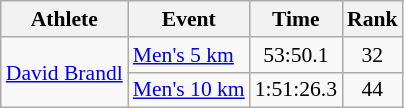<table class=wikitable style="font-size:90%;">
<tr>
<th>Athlete</th>
<th>Event</th>
<th>Time</th>
<th>Rank</th>
</tr>
<tr align=center>
<td align=left rowspan=2><a href='#'>David Brandl</a></td>
<td align=left><a href='#'>Men's 5 km</a></td>
<td>53:50.1</td>
<td>32</td>
</tr>
<tr align=center>
<td align=left><a href='#'>Men's 10 km</a></td>
<td>1:51:26.3</td>
<td>44</td>
</tr>
</table>
